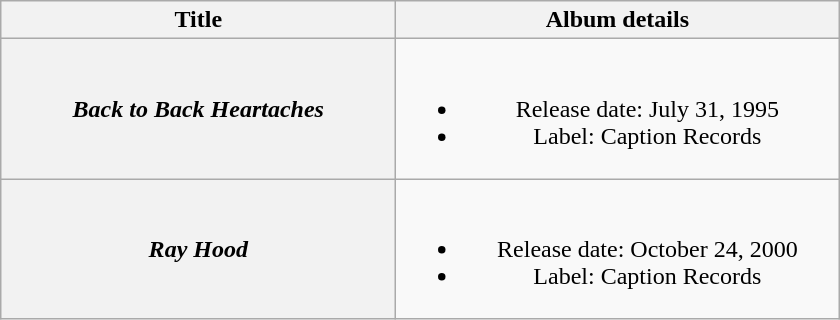<table class="wikitable plainrowheaders" style="text-align:center;">
<tr>
<th style="width:16em;">Title</th>
<th style="width:18em;">Album details</th>
</tr>
<tr>
<th scope="row"><em>Back to Back Heartaches</em></th>
<td><br><ul><li>Release date: July 31, 1995</li><li>Label: Caption Records</li></ul></td>
</tr>
<tr>
<th scope="row"><em>Ray Hood</em></th>
<td><br><ul><li>Release date: October 24, 2000</li><li>Label: Caption Records</li></ul></td>
</tr>
</table>
